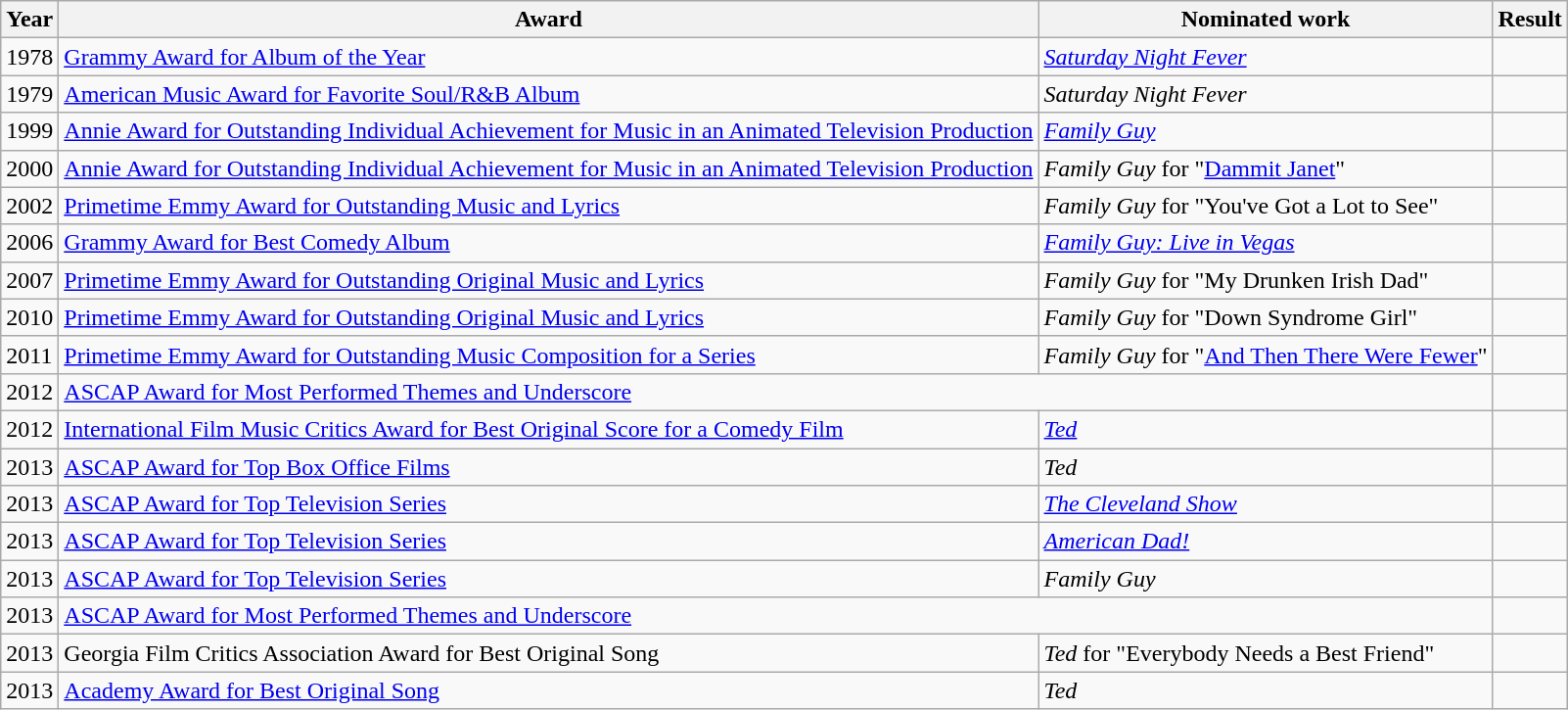<table class="wikitable sortable">
<tr>
<th>Year</th>
<th>Award</th>
<th>Nominated work</th>
<th>Result</th>
</tr>
<tr>
<td>1978</td>
<td><a href='#'>Grammy Award for Album of the Year</a></td>
<td><em><a href='#'>Saturday Night Fever</a></em></td>
<td></td>
</tr>
<tr>
<td>1979</td>
<td><a href='#'>American Music Award for Favorite Soul/R&B Album</a></td>
<td><em>Saturday Night Fever</em></td>
<td></td>
</tr>
<tr>
<td>1999</td>
<td><a href='#'>Annie Award for Outstanding Individual Achievement for Music in an Animated Television Production</a></td>
<td><em><a href='#'>Family Guy</a></em></td>
<td></td>
</tr>
<tr>
<td>2000</td>
<td><a href='#'>Annie Award for Outstanding Individual Achievement for Music in an Animated Television Production</a></td>
<td><em>Family Guy</em> for "<a href='#'>Dammit Janet</a>"</td>
<td></td>
</tr>
<tr>
<td>2002</td>
<td><a href='#'>Primetime Emmy Award for Outstanding Music and Lyrics</a></td>
<td><em>Family Guy</em> for "You've Got a Lot to See"</td>
<td></td>
</tr>
<tr>
<td>2006</td>
<td><a href='#'>Grammy Award for Best Comedy Album</a></td>
<td><em><a href='#'>Family Guy: Live in Vegas</a></em></td>
<td></td>
</tr>
<tr>
<td>2007</td>
<td><a href='#'>Primetime Emmy Award for Outstanding Original Music and Lyrics</a></td>
<td><em>Family Guy</em> for "My Drunken Irish Dad"</td>
<td></td>
</tr>
<tr>
<td>2010</td>
<td><a href='#'>Primetime Emmy Award for Outstanding Original Music and Lyrics</a></td>
<td><em>Family Guy</em> for "Down Syndrome Girl"</td>
<td></td>
</tr>
<tr>
<td>2011</td>
<td><a href='#'>Primetime Emmy Award for Outstanding Music Composition for a Series</a></td>
<td><em>Family Guy</em> for "<a href='#'>And Then There Were Fewer</a>"</td>
<td></td>
</tr>
<tr>
<td>2012</td>
<td colspan=2><a href='#'>ASCAP Award for Most Performed Themes and Underscore</a></td>
<td></td>
</tr>
<tr>
<td>2012</td>
<td><a href='#'>International Film Music Critics Award for Best Original Score for a Comedy Film</a></td>
<td><em><a href='#'>Ted</a></em></td>
<td></td>
</tr>
<tr>
<td>2013</td>
<td><a href='#'>ASCAP Award for Top Box Office Films</a></td>
<td><em>Ted</em></td>
<td></td>
</tr>
<tr>
<td>2013</td>
<td><a href='#'>ASCAP Award for Top Television Series</a></td>
<td><em><a href='#'>The Cleveland Show</a></em></td>
<td></td>
</tr>
<tr>
<td>2013</td>
<td><a href='#'>ASCAP Award for Top Television Series</a></td>
<td><em><a href='#'>American Dad!</a></em></td>
<td></td>
</tr>
<tr>
<td>2013</td>
<td><a href='#'>ASCAP Award for Top Television Series</a></td>
<td><em>Family Guy</em></td>
<td></td>
</tr>
<tr>
<td>2013</td>
<td colspan=2><a href='#'>ASCAP Award for Most Performed Themes and Underscore</a></td>
<td></td>
</tr>
<tr>
<td>2013</td>
<td>Georgia Film Critics Association Award for Best Original Song</td>
<td><em>Ted</em> for "Everybody Needs a Best Friend"</td>
<td></td>
</tr>
<tr>
<td>2013</td>
<td><a href='#'>Academy Award for Best Original Song</a></td>
<td><em>Ted</em></td>
<td></td>
</tr>
</table>
